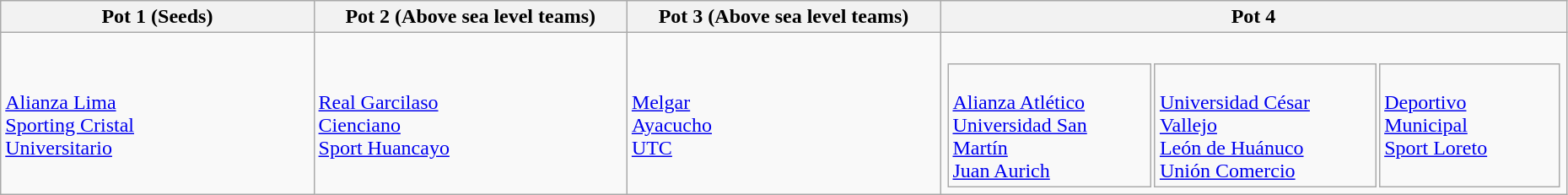<table class="wikitable" width=98%>
<tr>
<th width=20%>Pot 1 (Seeds)</th>
<th width=20%>Pot 2 (Above sea level teams)</th>
<th width=20%>Pot 3 (Above sea level teams)</th>
<th width=40%>Pot 4</th>
</tr>
<tr>
<td><br><a href='#'>Alianza Lima</a><br>
<a href='#'>Sporting Cristal</a><br>
<a href='#'>Universitario</a></td>
<td><br><a href='#'>Real Garcilaso</a><br>
<a href='#'>Cienciano</a><br>
<a href='#'>Sport Huancayo</a></td>
<td><br><a href='#'>Melgar</a><br>
<a href='#'>Ayacucho</a><br>
<a href='#'>UTC</a></td>
<td><br><table cellpadding="6">
<tr valign="top">
<td><br><a href='#'>Alianza Atlético</a><br>
<a href='#'>Universidad San Martín</a><br>
<a href='#'>Juan Aurich</a><br></td>
<td><br><a href='#'>Universidad César Vallejo</a><br>
<a href='#'>León de Huánuco</a><br>
<a href='#'>Unión Comercio</a><br></td>
<td><br><a href='#'>Deportivo Municipal</a><br>
<a href='#'>Sport Loreto</a></td>
</tr>
</table>
</td>
</tr>
</table>
